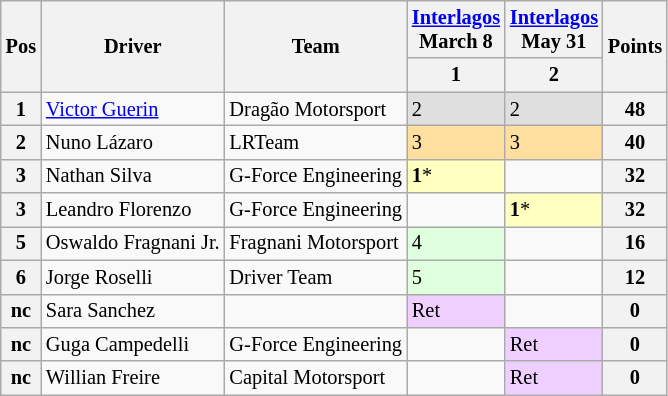<table class="wikitable" style="font-size:85%">
<tr>
<th rowspan=2>Pos</th>
<th rowspan=2>Driver</th>
<th rowspan=2>Team</th>
<th> <a href='#'>Interlagos</a><br>March 8</th>
<th> <a href='#'>Interlagos</a><br>May 31</th>
<th rowspan=2>Points</th>
</tr>
<tr>
<th width="27">1</th>
<th width="27">2</th>
</tr>
<tr>
<th>1</th>
<td> <a href='#'>Victor Guerin</a></td>
<td>Dragão Motorsport</td>
<td style="background:#DFDFDF;">2</td>
<td style="background:#DFDFDF;">2</td>
<th>48</th>
</tr>
<tr>
<th>2</th>
<td> Nuno Lázaro</td>
<td>LRTeam</td>
<td style="background:#FFDF9F;">3</td>
<td style="background:#FFDF9F;">3</td>
<th>40</th>
</tr>
<tr>
<th>3</th>
<td> Nathan Silva</td>
<td>G-Force Engineering</td>
<td style="background:#FFFFBF;"><strong>1</strong>*</td>
<td></td>
<th>32</th>
</tr>
<tr>
<th>3</th>
<td> Leandro Florenzo</td>
<td>G-Force Engineering</td>
<td></td>
<td style="background:#FFFFBF;"><strong>1</strong>*</td>
<th>32</th>
</tr>
<tr>
<th>5</th>
<td> Oswaldo Fragnani Jr.</td>
<td>Fragnani Motorsport</td>
<td style="background:#DFFFDF;">4</td>
<td></td>
<th>16</th>
</tr>
<tr>
<th>6</th>
<td> Jorge Roselli</td>
<td>Driver Team</td>
<td style="background:#DFFFDF;">5</td>
<td></td>
<th>12</th>
</tr>
<tr>
<th>nc</th>
<td> Sara Sanchez</td>
<td></td>
<td style="background:#EFCFFF;">Ret</td>
<td></td>
<th>0</th>
</tr>
<tr>
<th>nc</th>
<td> Guga Campedelli</td>
<td>G-Force Engineering</td>
<td></td>
<td style="background:#EFCFFF;">Ret</td>
<th>0</th>
</tr>
<tr>
<th>nc</th>
<td> Willian Freire</td>
<td>Capital Motorsport</td>
<td></td>
<td style="background:#EFCFFF;">Ret</td>
<th>0</th>
</tr>
</table>
